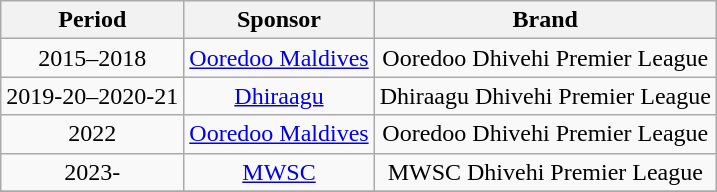<table class="wikitable" style="text-align:center;margin-left:1em;float:center">
<tr>
<th>Period</th>
<th>Sponsor</th>
<th>Brand</th>
</tr>
<tr>
<td>2015–2018</td>
<td><a href='#'>Ooredoo Maldives</a></td>
<td>Ooredoo Dhivehi Premier League</td>
</tr>
<tr>
<td>2019-20–2020-21</td>
<td><a href='#'>Dhiraagu</a></td>
<td>Dhiraagu Dhivehi Premier League</td>
</tr>
<tr>
<td>2022</td>
<td><a href='#'>Ooredoo Maldives</a></td>
<td>Ooredoo Dhivehi Premier League</td>
</tr>
<tr>
<td>2023-</td>
<td><a href='#'>MWSC</a></td>
<td>MWSC Dhivehi Premier League</td>
</tr>
<tr>
</tr>
</table>
